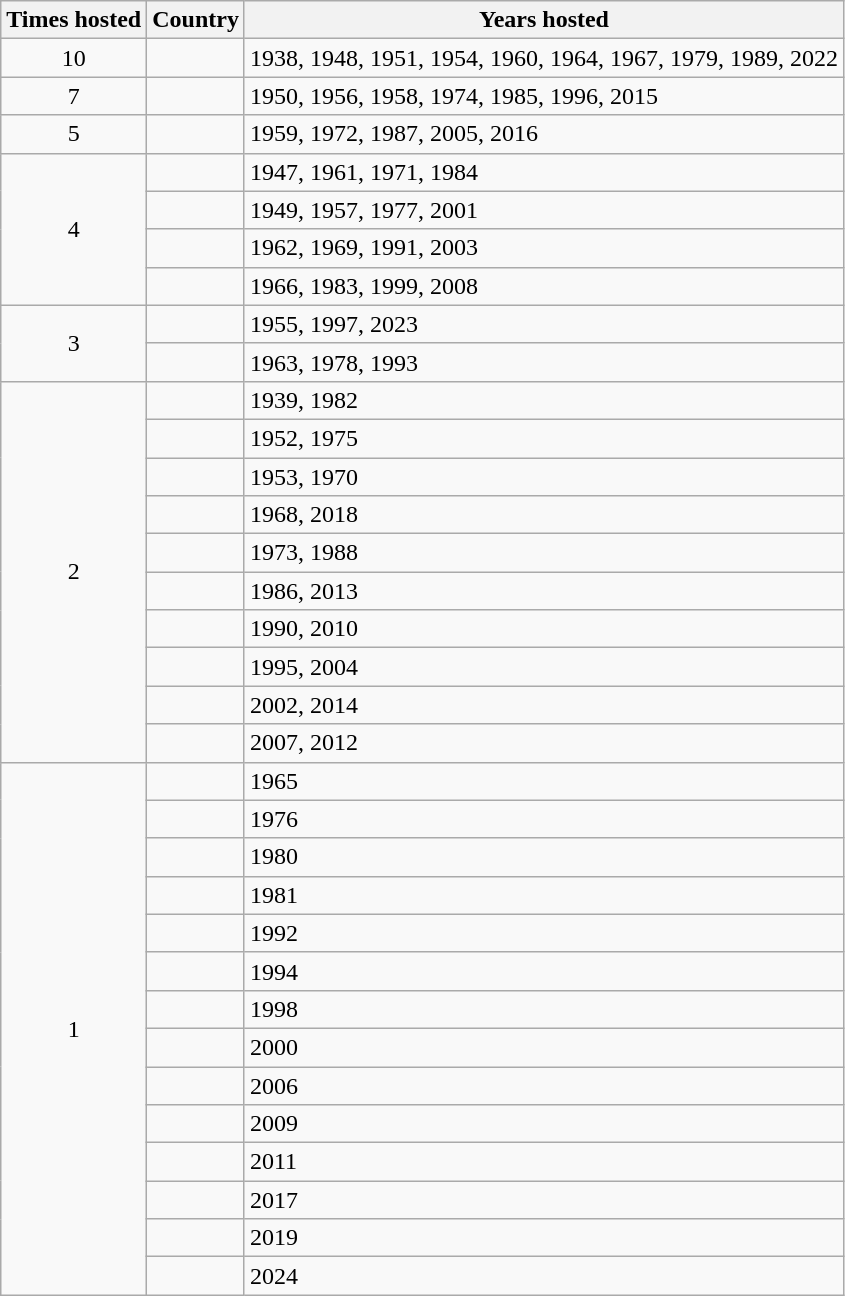<table class="wikitable">
<tr>
<th>Times hosted</th>
<th>Country</th>
<th>Years hosted</th>
</tr>
<tr>
<td align="center">10</td>
<td></td>
<td>1938, 1948, 1951, 1954, 1960, 1964, 1967, 1979, 1989, 2022</td>
</tr>
<tr>
<td align="center">7</td>
<td></td>
<td>1950, 1956, 1958, 1974, 1985, 1996, 2015</td>
</tr>
<tr>
<td align="center">5</td>
<td></td>
<td>1959, 1972, 1987, 2005, 2016</td>
</tr>
<tr>
<td rowspan="4" align="center">4</td>
<td></td>
<td>1947, 1961, 1971, 1984</td>
</tr>
<tr>
<td></td>
<td>1949, 1957, 1977, 2001</td>
</tr>
<tr>
<td></td>
<td>1962, 1969, 1991, 2003</td>
</tr>
<tr>
<td></td>
<td>1966, 1983, 1999, 2008</td>
</tr>
<tr>
<td rowspan=2 align=center>3</td>
<td></td>
<td>1955, 1997, 2023</td>
</tr>
<tr>
<td></td>
<td>1963, 1978, 1993</td>
</tr>
<tr>
<td rowspan=10 align=center>2</td>
<td></td>
<td>1939, 1982</td>
</tr>
<tr>
<td></td>
<td>1952, 1975</td>
</tr>
<tr>
<td></td>
<td>1953, 1970</td>
</tr>
<tr>
<td></td>
<td>1968, 2018</td>
</tr>
<tr>
<td></td>
<td>1973, 1988</td>
</tr>
<tr>
<td></td>
<td>1986, 2013</td>
</tr>
<tr>
<td></td>
<td>1990, 2010</td>
</tr>
<tr>
<td></td>
<td>1995, 2004</td>
</tr>
<tr>
<td></td>
<td>2002, 2014</td>
</tr>
<tr>
<td></td>
<td>2007, 2012</td>
</tr>
<tr>
<td rowspan=14 align=center>1</td>
<td></td>
<td>1965</td>
</tr>
<tr>
<td></td>
<td>1976</td>
</tr>
<tr>
<td></td>
<td>1980</td>
</tr>
<tr>
<td></td>
<td>1981</td>
</tr>
<tr>
<td></td>
<td>1992</td>
</tr>
<tr>
<td></td>
<td>1994</td>
</tr>
<tr>
<td></td>
<td>1998</td>
</tr>
<tr>
<td></td>
<td>2000</td>
</tr>
<tr>
<td></td>
<td>2006</td>
</tr>
<tr>
<td></td>
<td>2009</td>
</tr>
<tr>
<td></td>
<td>2011</td>
</tr>
<tr>
<td></td>
<td>2017</td>
</tr>
<tr>
<td></td>
<td>2019</td>
</tr>
<tr>
<td></td>
<td>2024</td>
</tr>
</table>
